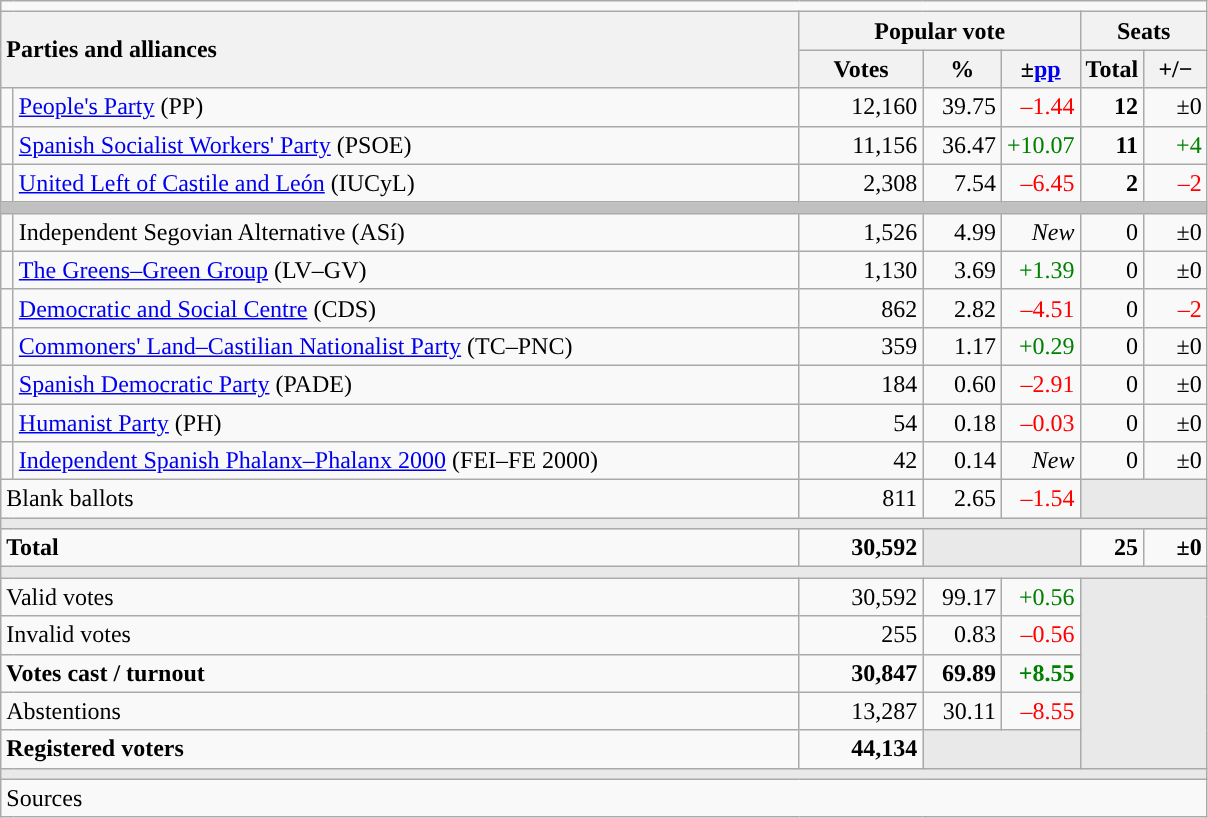<table class="wikitable" style="text-align:right;">
<tr>
<td colspan="7"></td>
</tr>
<tr>
<th style="text-align:left;" rowspan="2" colspan="2" width="525">Parties and alliances</th>
<th colspan="3">Popular vote</th>
<th colspan="2">Seats</th>
</tr>
<tr>
<th width="75">Votes</th>
<th width="45">%</th>
<th width="45">±<a href='#'>pp</a></th>
<th width="35">Total</th>
<th width="35">+/−</th>
</tr>
<tr>
<td width="1" style="color:inherit;background:"></td>
<td align="left"><a href='#'>People's Party</a> (PP)</td>
<td>12,160</td>
<td>39.75</td>
<td style="color:red;">–1.44</td>
<td><strong>12</strong></td>
<td>±0</td>
</tr>
<tr>
<td style="color:inherit;background:"></td>
<td align="left"><a href='#'>Spanish Socialist Workers' Party</a> (PSOE)</td>
<td>11,156</td>
<td>36.47</td>
<td style="color:green;">+10.07</td>
<td><strong>11</strong></td>
<td style="color:green;">+4</td>
</tr>
<tr>
<td style="color:inherit;background:"></td>
<td align="left"><a href='#'>United Left of Castile and León</a> (IUCyL)</td>
<td>2,308</td>
<td>7.54</td>
<td style="color:red;">–6.45</td>
<td><strong>2</strong></td>
<td style="color:red;">–2</td>
</tr>
<tr>
<td colspan="7" bgcolor="#C0C0C0"></td>
</tr>
<tr>
<td style="color:inherit;background:"></td>
<td align="left">Independent Segovian Alternative (ASí)</td>
<td>1,526</td>
<td>4.99</td>
<td><em>New</em></td>
<td>0</td>
<td>±0</td>
</tr>
<tr>
<td style="color:inherit;background:"></td>
<td align="left"><a href='#'>The Greens–Green Group</a> (LV–GV)</td>
<td>1,130</td>
<td>3.69</td>
<td style="color:green;">+1.39</td>
<td>0</td>
<td>±0</td>
</tr>
<tr>
<td style="color:inherit;background:"></td>
<td align="left"><a href='#'>Democratic and Social Centre</a> (CDS)</td>
<td>862</td>
<td>2.82</td>
<td style="color:red;">–4.51</td>
<td>0</td>
<td style="color:red;">–2</td>
</tr>
<tr>
<td style="color:inherit;background:"></td>
<td align="left"><a href='#'>Commoners' Land–Castilian Nationalist Party</a> (TC–PNC)</td>
<td>359</td>
<td>1.17</td>
<td style="color:green;">+0.29</td>
<td>0</td>
<td>±0</td>
</tr>
<tr>
<td style="color:inherit;background:"></td>
<td align="left"><a href='#'>Spanish Democratic Party</a> (PADE)</td>
<td>184</td>
<td>0.60</td>
<td style="color:red;">–2.91</td>
<td>0</td>
<td>±0</td>
</tr>
<tr>
<td style="color:inherit;background:"></td>
<td align="left"><a href='#'>Humanist Party</a> (PH)</td>
<td>54</td>
<td>0.18</td>
<td style="color:red;">–0.03</td>
<td>0</td>
<td>±0</td>
</tr>
<tr>
<td style="color:inherit;background:"></td>
<td align="left"><a href='#'>Independent Spanish Phalanx–Phalanx 2000</a> (FEI–FE 2000)</td>
<td>42</td>
<td>0.14</td>
<td><em>New</em></td>
<td>0</td>
<td>±0</td>
</tr>
<tr>
<td align="left" colspan="2">Blank ballots</td>
<td>811</td>
<td>2.65</td>
<td style="color:red;">–1.54</td>
<td bgcolor="#E9E9E9" colspan="2"></td>
</tr>
<tr>
<td colspan="7" bgcolor="#E9E9E9"></td>
</tr>
<tr style="font-weight:bold;">
<td align="left" colspan="2">Total</td>
<td>30,592</td>
<td bgcolor="#E9E9E9" colspan="2"></td>
<td>25</td>
<td>±0</td>
</tr>
<tr>
<td colspan="7" bgcolor="#E9E9E9"></td>
</tr>
<tr>
<td align="left" colspan="2">Valid votes</td>
<td>30,592</td>
<td>99.17</td>
<td style="color:green;">+0.56</td>
<td bgcolor="#E9E9E9" colspan="2" rowspan="5"></td>
</tr>
<tr>
<td align="left" colspan="2">Invalid votes</td>
<td>255</td>
<td>0.83</td>
<td style="color:red;">–0.56</td>
</tr>
<tr style="font-weight:bold;">
<td align="left" colspan="2">Votes cast / turnout</td>
<td>30,847</td>
<td>69.89</td>
<td style="color:green;">+8.55</td>
</tr>
<tr>
<td align="left" colspan="2">Abstentions</td>
<td>13,287</td>
<td>30.11</td>
<td style="color:red;">–8.55</td>
</tr>
<tr style="font-weight:bold;">
<td align="left" colspan="2">Registered voters</td>
<td>44,134</td>
<td bgcolor="#E9E9E9" colspan="2"></td>
</tr>
<tr>
<td colspan="7" bgcolor="#E9E9E9"></td>
</tr>
<tr>
<td align="left" colspan="7">Sources</td>
</tr>
</table>
